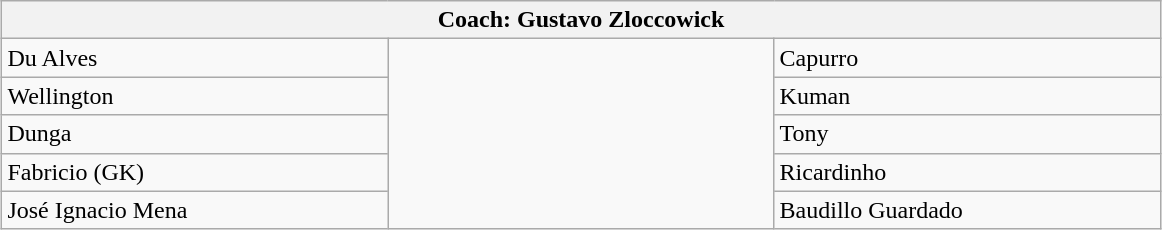<table class="wikitable"  style="margin:1em auto;">
<tr>
<th width="750" colspan="3"><strong>Coach: Gustavo Zloccowick</strong></th>
</tr>
<tr>
<td width="250"> Du Alves</td>
<td width="250" rowspan="6"></td>
<td width="250"> Capurro</td>
</tr>
<tr>
<td width="250"> Wellington</td>
<td width="250"> Kuman</td>
</tr>
<tr>
<td width="250"> Dunga</td>
<td width="250"> Tony</td>
</tr>
<tr>
<td width="250"> Fabricio (GK)</td>
<td width="250"> Ricardinho</td>
</tr>
<tr>
<td width="250"> José Ignacio Mena</td>
<td width="250"> Baudillo Guardado</td>
</tr>
</table>
